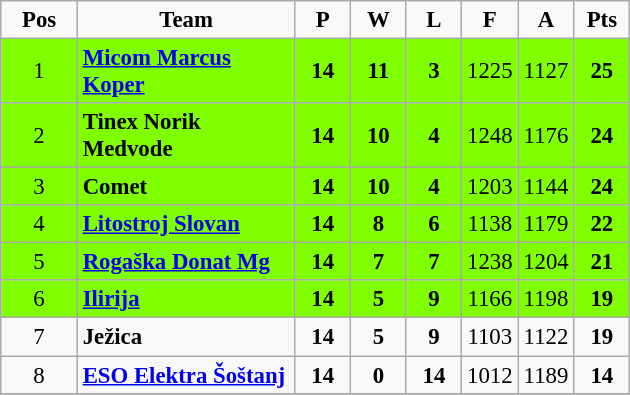<table class="wikitable sortable" style="text-align: center; font-size:95%">
<tr>
<td width="44"><strong>Pos</strong></td>
<td width="138"><strong>Team</strong></td>
<td width="30"><strong>P</strong></td>
<td width="30"><strong>W</strong></td>
<td width="30"><strong>L</strong></td>
<td width="30"><strong>F</strong></td>
<td width="30"><strong>A</strong></td>
<td width="30"><strong>Pts</strong></td>
</tr>
<tr bgcolor="7fff00">
<td>1</td>
<td align="left"><strong><a href='#'>Micom Marcus Koper</a></strong></td>
<td><strong>14</strong></td>
<td><strong>11</strong></td>
<td><strong>3</strong></td>
<td>1225</td>
<td>1127</td>
<td><strong>25</strong></td>
</tr>
<tr bgcolor="7fff00">
<td>2</td>
<td align="left"><strong>Tinex Norik Medvode</strong></td>
<td><strong>14</strong></td>
<td><strong>10</strong></td>
<td><strong>4</strong></td>
<td>1248</td>
<td>1176</td>
<td><strong>24</strong></td>
</tr>
<tr bgcolor="7fff00">
<td>3</td>
<td align="left"><strong>Comet</strong></td>
<td><strong>14</strong></td>
<td><strong>10</strong></td>
<td><strong>4</strong></td>
<td>1203</td>
<td>1144</td>
<td><strong>24</strong></td>
</tr>
<tr bgcolor="7fff00">
<td>4</td>
<td align="left"><strong><a href='#'>Litostroj Slovan</a></strong></td>
<td><strong>14</strong></td>
<td><strong>8</strong></td>
<td><strong>6</strong></td>
<td>1138</td>
<td>1179</td>
<td><strong>22</strong></td>
</tr>
<tr bgcolor="7fff00">
<td>5</td>
<td align="left"><strong><a href='#'>Rogaška Donat Mg</a></strong></td>
<td><strong>14</strong></td>
<td><strong>7</strong></td>
<td><strong>7</strong></td>
<td>1238</td>
<td>1204</td>
<td><strong>21</strong></td>
</tr>
<tr bgcolor="7fff00">
<td>6</td>
<td align="left"><strong><a href='#'>Ilirija</a></strong></td>
<td><strong>14</strong></td>
<td><strong>5</strong></td>
<td><strong>9</strong></td>
<td>1166</td>
<td>1198</td>
<td><strong>19</strong></td>
</tr>
<tr>
<td>7</td>
<td align="left"><strong>Ježica</strong></td>
<td><strong>14</strong></td>
<td><strong>5</strong></td>
<td><strong>9</strong></td>
<td>1103</td>
<td>1122</td>
<td><strong>19</strong></td>
</tr>
<tr>
<td>8</td>
<td align="left"><strong><a href='#'>ESO Elektra Šoštanj</a></strong></td>
<td><strong>14</strong></td>
<td><strong>0</strong></td>
<td><strong>14</strong></td>
<td>1012</td>
<td>1189</td>
<td><strong>14</strong></td>
</tr>
<tr>
</tr>
</table>
